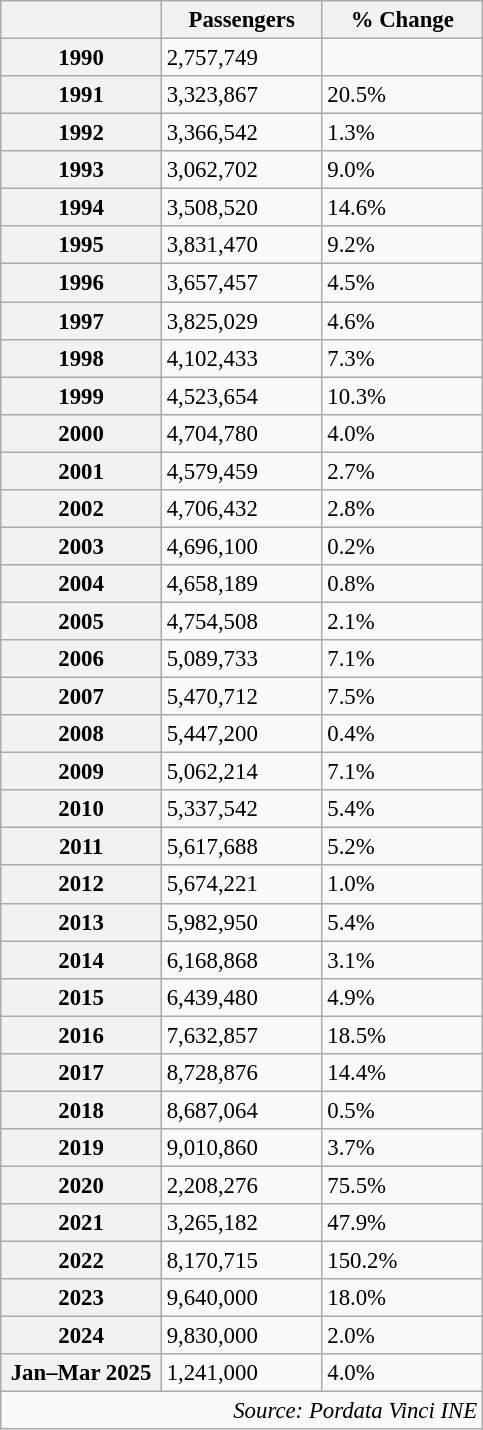<table class="wikitable mw-collapsible mw-collapsed" style="font-size: 95%" width="align=">
<tr valign="top">
<th style="width:100px"></th>
<th style="width:100px">Passengers</th>
<th style="width:100px">% Change</th>
</tr>
<tr>
<th>1990</th>
<td>2,757,749</td>
<td></td>
</tr>
<tr>
<th>1991</th>
<td>3,323,867</td>
<td> 20.5%</td>
</tr>
<tr>
<th>1992</th>
<td>3,366,542</td>
<td> 1.3%</td>
</tr>
<tr>
<th>1993</th>
<td>3,062,702</td>
<td> 9.0%</td>
</tr>
<tr>
<th>1994</th>
<td>3,508,520</td>
<td> 14.6%</td>
</tr>
<tr>
<th>1995</th>
<td>3,831,470</td>
<td> 9.2%</td>
</tr>
<tr>
<th>1996</th>
<td>3,657,457</td>
<td> 4.5%</td>
</tr>
<tr>
<th>1997</th>
<td>3,825,029</td>
<td> 4.6%</td>
</tr>
<tr>
<th>1998</th>
<td>4,102,433</td>
<td> 7.3%</td>
</tr>
<tr>
<th>1999</th>
<td>4,523,654</td>
<td> 10.3%</td>
</tr>
<tr>
<th>2000</th>
<td>4,704,780</td>
<td> 4.0%</td>
</tr>
<tr>
<th>2001</th>
<td>4,579,459</td>
<td> 2.7%</td>
</tr>
<tr>
<th>2002</th>
<td>4,706,432</td>
<td> 2.8%</td>
</tr>
<tr>
<th>2003</th>
<td>4,696,100</td>
<td> 0.2%</td>
</tr>
<tr>
<th>2004</th>
<td>4,658,189</td>
<td> 0.8%</td>
</tr>
<tr>
<th>2005</th>
<td>4,754,508</td>
<td> 2.1%</td>
</tr>
<tr>
<th>2006</th>
<td>5,089,733</td>
<td> 7.1%</td>
</tr>
<tr>
<th>2007</th>
<td>5,470,712</td>
<td> 7.5%</td>
</tr>
<tr>
<th>2008</th>
<td>5,447,200</td>
<td> 0.4%</td>
</tr>
<tr>
<th>2009</th>
<td>5,062,214</td>
<td> 7.1%</td>
</tr>
<tr>
<th>2010</th>
<td>5,337,542</td>
<td> 5.4%</td>
</tr>
<tr>
<th>2011</th>
<td>5,617,688</td>
<td> 5.2%</td>
</tr>
<tr>
<th>2012</th>
<td>5,674,221</td>
<td> 1.0%</td>
</tr>
<tr>
<th>2013</th>
<td>5,982,950</td>
<td> 5.4%</td>
</tr>
<tr>
<th>2014</th>
<td>6,168,868</td>
<td> 3.1%</td>
</tr>
<tr>
<th>2015</th>
<td>6,439,480</td>
<td> 4.9%</td>
</tr>
<tr>
<th>2016</th>
<td>7,632,857</td>
<td> 18.5%</td>
</tr>
<tr>
<th>2017</th>
<td>8,728,876</td>
<td> 14.4%</td>
</tr>
<tr>
<th>2018</th>
<td>8,687,064</td>
<td> 0.5%</td>
</tr>
<tr>
<th>2019</th>
<td>9,010,860</td>
<td> 3.7%</td>
</tr>
<tr>
<th>2020</th>
<td>2,208,276</td>
<td> 75.5%</td>
</tr>
<tr>
<th>2021</th>
<td>3,265,182</td>
<td> 47.9%</td>
</tr>
<tr>
<th>2022</th>
<td>8,170,715</td>
<td> 150.2%</td>
</tr>
<tr>
<th>2023</th>
<td>9,640,000</td>
<td> 18.0%</td>
</tr>
<tr>
<th>2024</th>
<td>9,830,000</td>
<td> 2.0%</td>
</tr>
<tr>
<th>Jan–Mar 2025</th>
<td>1,241,000</td>
<td> 4.0%</td>
</tr>
<tr>
<td colspan="4" style="text-align:right;"><em>Source: Pordata</em> <em>Vinci</em> <em>INE</em></td>
</tr>
</table>
